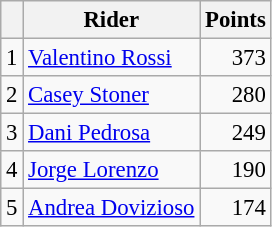<table class="wikitable" style="font-size: 95%;">
<tr>
<th></th>
<th>Rider</th>
<th>Points</th>
</tr>
<tr>
<td align=center>1</td>
<td> <a href='#'>Valentino Rossi</a></td>
<td align=right>373</td>
</tr>
<tr>
<td align=center>2</td>
<td> <a href='#'>Casey Stoner</a></td>
<td align=right>280</td>
</tr>
<tr>
<td align=center>3</td>
<td> <a href='#'>Dani Pedrosa</a></td>
<td align=right>249</td>
</tr>
<tr>
<td align=center>4</td>
<td> <a href='#'>Jorge Lorenzo</a></td>
<td align=right>190</td>
</tr>
<tr>
<td align=center>5</td>
<td> <a href='#'>Andrea Dovizioso</a></td>
<td align=right>174</td>
</tr>
</table>
